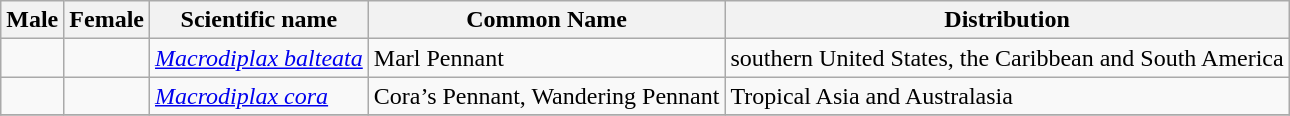<table class="wikitable">
<tr>
<th>Male</th>
<th>Female</th>
<th>Scientific name</th>
<th>Common Name</th>
<th>Distribution</th>
</tr>
<tr>
<td></td>
<td></td>
<td><em><a href='#'>Macrodiplax balteata</a></em> </td>
<td>Marl Pennant</td>
<td>southern United States, the Caribbean and South America</td>
</tr>
<tr>
<td></td>
<td></td>
<td><em><a href='#'>Macrodiplax cora</a></em> </td>
<td>Cora’s Pennant, Wandering Pennant</td>
<td>Tropical Asia and Australasia</td>
</tr>
<tr>
</tr>
</table>
